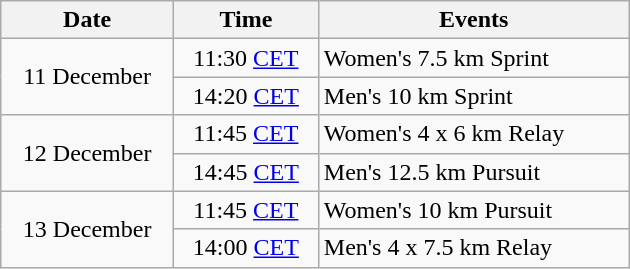<table class="wikitable" style="text-align: center" width="420">
<tr>
<th>Date</th>
<th>Time</th>
<th>Events</th>
</tr>
<tr>
<td rowspan=2>11 December</td>
<td>11:30 <a href='#'>CET</a></td>
<td style="text-align: left">Women's 7.5 km Sprint</td>
</tr>
<tr>
<td>14:20 <a href='#'>CET</a></td>
<td style="text-align: left">Men's 10 km Sprint</td>
</tr>
<tr>
<td rowspan=2>12 December</td>
<td>11:45 <a href='#'>CET</a></td>
<td style="text-align: left">Women's 4 x 6 km Relay</td>
</tr>
<tr>
<td>14:45 <a href='#'>CET</a></td>
<td style="text-align: left">Men's 12.5 km Pursuit</td>
</tr>
<tr>
<td rowspan=2>13 December</td>
<td>11:45 <a href='#'>CET</a></td>
<td style="text-align: left">Women's 10 km Pursuit</td>
</tr>
<tr>
<td>14:00 <a href='#'>CET</a></td>
<td style="text-align: left">Men's 4 x 7.5 km Relay</td>
</tr>
</table>
